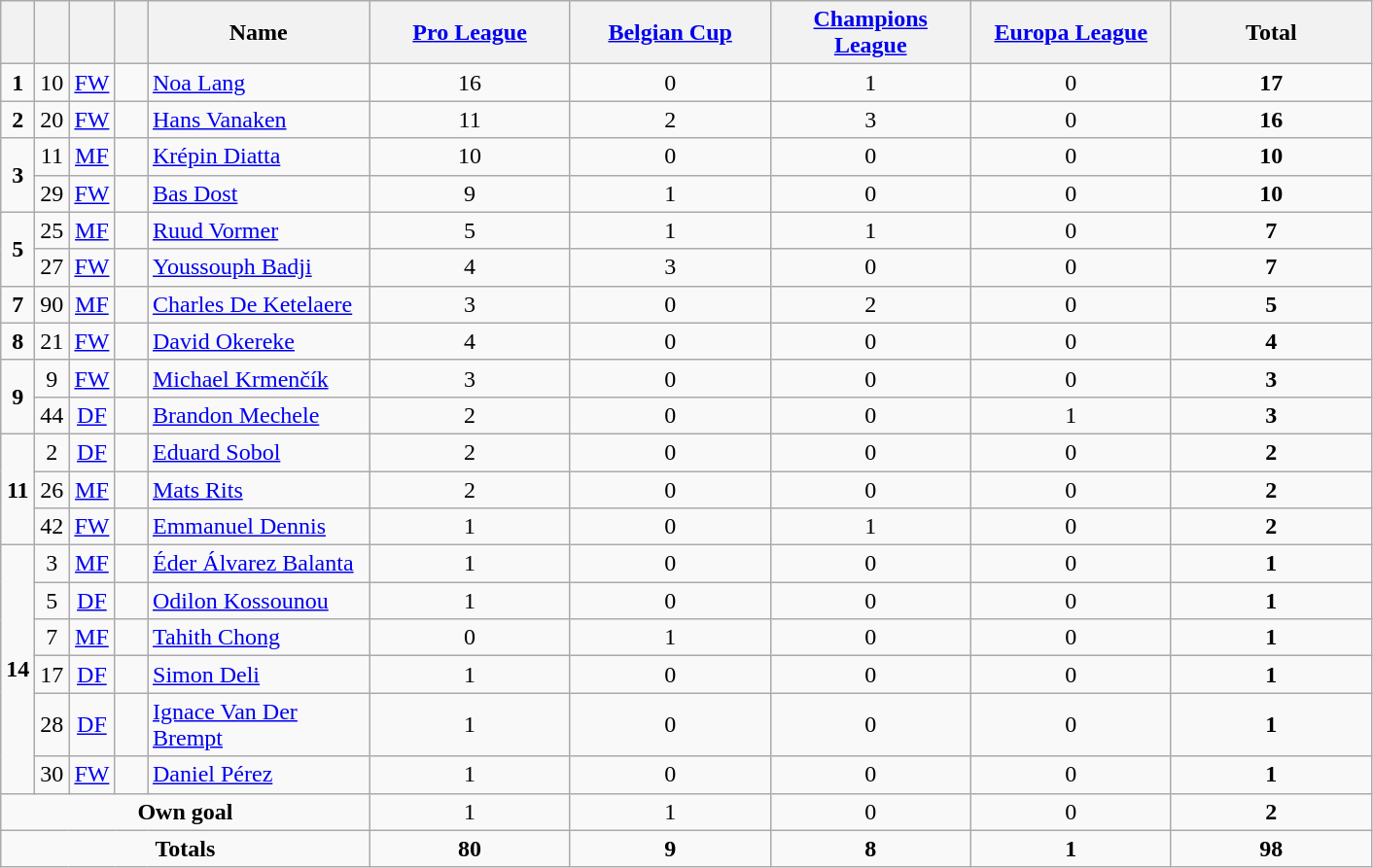<table class="wikitable" style="text-align:center">
<tr>
<th width=15></th>
<th width=15></th>
<th width=15></th>
<th width=15></th>
<th width=145>Name</th>
<th width=130><a href='#'>Pro League</a></th>
<th width=130><a href='#'>Belgian Cup</a></th>
<th width=130><a href='#'>Champions League</a></th>
<th width=130><a href='#'>Europa League</a></th>
<th width=130>Total</th>
</tr>
<tr>
<td rowspan="1"><strong>1</strong></td>
<td>10</td>
<td><a href='#'>FW</a></td>
<td></td>
<td align=left><a href='#'>Noa Lang</a></td>
<td>16</td>
<td>0</td>
<td>1</td>
<td>0</td>
<td><strong>17</strong></td>
</tr>
<tr>
<td rowspan="1"><strong>2</strong></td>
<td>20</td>
<td><a href='#'>FW</a></td>
<td></td>
<td align=left><a href='#'>Hans Vanaken</a></td>
<td>11</td>
<td>2</td>
<td>3</td>
<td>0</td>
<td><strong>16</strong></td>
</tr>
<tr>
<td rowspan="2"><strong>3</strong></td>
<td>11</td>
<td><a href='#'>MF</a></td>
<td></td>
<td align=left><a href='#'>Krépin Diatta</a></td>
<td>10</td>
<td>0</td>
<td>0</td>
<td>0</td>
<td><strong>10</strong></td>
</tr>
<tr>
<td>29</td>
<td><a href='#'>FW</a></td>
<td></td>
<td align=left><a href='#'>Bas Dost</a></td>
<td>9</td>
<td>1</td>
<td>0</td>
<td>0</td>
<td><strong>10</strong></td>
</tr>
<tr>
<td rowspan="2"><strong>5</strong></td>
<td>25</td>
<td><a href='#'>MF</a></td>
<td></td>
<td align=left><a href='#'>Ruud Vormer</a></td>
<td>5</td>
<td>1</td>
<td>1</td>
<td>0</td>
<td><strong>7</strong></td>
</tr>
<tr>
<td>27</td>
<td><a href='#'>FW</a></td>
<td></td>
<td align=left><a href='#'>Youssouph Badji</a></td>
<td>4</td>
<td>3</td>
<td>0</td>
<td>0</td>
<td><strong>7</strong></td>
</tr>
<tr>
<td rowspan="1"><strong>7</strong></td>
<td>90</td>
<td><a href='#'>MF</a></td>
<td></td>
<td align=left><a href='#'>Charles De Ketelaere</a></td>
<td>3</td>
<td>0</td>
<td>2</td>
<td>0</td>
<td><strong>5</strong></td>
</tr>
<tr>
<td rowspan="1"><strong>8</strong></td>
<td>21</td>
<td><a href='#'>FW</a></td>
<td></td>
<td align=left><a href='#'>David Okereke</a></td>
<td>4</td>
<td>0</td>
<td>0</td>
<td>0</td>
<td><strong>4</strong></td>
</tr>
<tr>
<td rowspan="2"><strong>9</strong></td>
<td>9</td>
<td><a href='#'>FW</a></td>
<td></td>
<td align=left><a href='#'>Michael Krmenčík</a></td>
<td>3</td>
<td>0</td>
<td>0</td>
<td>0</td>
<td><strong>3</strong></td>
</tr>
<tr>
<td>44</td>
<td><a href='#'>DF</a></td>
<td></td>
<td align=left><a href='#'>Brandon Mechele</a></td>
<td>2</td>
<td>0</td>
<td>0</td>
<td>1</td>
<td><strong>3</strong></td>
</tr>
<tr>
<td rowspan="3"><strong>11</strong></td>
<td>2</td>
<td><a href='#'>DF</a></td>
<td></td>
<td align=left><a href='#'>Eduard Sobol</a></td>
<td>2</td>
<td>0</td>
<td>0</td>
<td>0</td>
<td><strong>2</strong></td>
</tr>
<tr>
<td>26</td>
<td><a href='#'>MF</a></td>
<td></td>
<td align=left><a href='#'>Mats Rits</a></td>
<td>2</td>
<td>0</td>
<td>0</td>
<td>0</td>
<td><strong>2</strong></td>
</tr>
<tr>
<td>42</td>
<td><a href='#'>FW</a></td>
<td></td>
<td align=left><a href='#'>Emmanuel Dennis</a></td>
<td>1</td>
<td>0</td>
<td>1</td>
<td>0</td>
<td><strong>2</strong></td>
</tr>
<tr>
<td rowspan="6"><strong>14</strong></td>
<td>3</td>
<td><a href='#'>MF</a></td>
<td></td>
<td align=left><a href='#'>Éder Álvarez Balanta</a></td>
<td>1</td>
<td>0</td>
<td>0</td>
<td>0</td>
<td><strong>1</strong></td>
</tr>
<tr>
<td>5</td>
<td><a href='#'>DF</a></td>
<td></td>
<td align=left><a href='#'>Odilon Kossounou</a></td>
<td>1</td>
<td>0</td>
<td>0</td>
<td>0</td>
<td><strong>1</strong></td>
</tr>
<tr>
<td>7</td>
<td><a href='#'>MF</a></td>
<td></td>
<td align=left><a href='#'>Tahith Chong</a></td>
<td>0</td>
<td>1</td>
<td>0</td>
<td>0</td>
<td><strong>1</strong></td>
</tr>
<tr>
<td>17</td>
<td><a href='#'>DF</a></td>
<td></td>
<td align=left><a href='#'>Simon Deli</a></td>
<td>1</td>
<td>0</td>
<td>0</td>
<td>0</td>
<td><strong>1</strong></td>
</tr>
<tr>
<td>28</td>
<td><a href='#'>DF</a></td>
<td></td>
<td align=left><a href='#'>Ignace Van Der Brempt</a></td>
<td>1</td>
<td>0</td>
<td>0</td>
<td>0</td>
<td><strong>1</strong></td>
</tr>
<tr>
<td>30</td>
<td><a href='#'>FW</a></td>
<td></td>
<td align=left><a href='#'>Daniel Pérez</a></td>
<td>1</td>
<td>0</td>
<td>0</td>
<td>0</td>
<td><strong>1</strong></td>
</tr>
<tr>
<td colspan="5"><strong>Own goal</strong></td>
<td>1</td>
<td>1</td>
<td>0</td>
<td>0</td>
<td><strong>2</strong></td>
</tr>
<tr>
<td colspan=5><strong>Totals</strong></td>
<td><strong>80</strong></td>
<td><strong>9</strong></td>
<td><strong>8</strong></td>
<td><strong>1</strong></td>
<td><strong>98</strong></td>
</tr>
</table>
